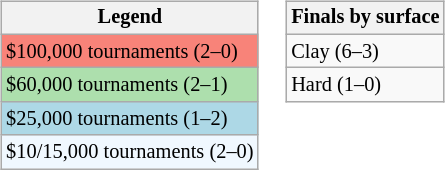<table>
<tr valign=top>
<td><br><table class="wikitable" style="font-size:85%;">
<tr>
<th>Legend</th>
</tr>
<tr style="background:#f88379;">
<td>$100,000 tournaments (2–0)</td>
</tr>
<tr style="background:#addfad;">
<td>$60,000 tournaments (2–1)</td>
</tr>
<tr style="background:lightblue;">
<td>$25,000 tournaments (1–2)</td>
</tr>
<tr style="background:#f0f8ff;">
<td>$10/15,000 tournaments (2–0)</td>
</tr>
</table>
</td>
<td><br><table class="wikitable" style="font-size:85%;">
<tr>
<th>Finals by surface</th>
</tr>
<tr>
<td>Clay (6–3)</td>
</tr>
<tr>
<td>Hard (1–0)</td>
</tr>
</table>
</td>
</tr>
</table>
